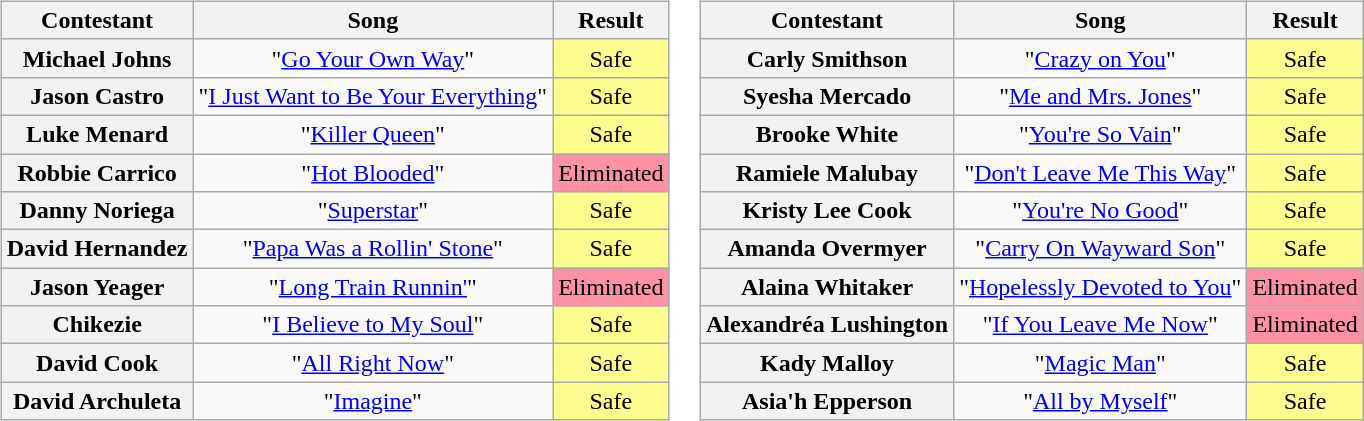<table>
<tr>
<td valign="top"><br><table class="wikitable" style="text-align:center">
<tr>
<th scope="col">Contestant</th>
<th scope="col">Song</th>
<th scope="col">Result</th>
</tr>
<tr>
<th scope="row">Michael Johns</th>
<td>"<a href='#'>Go Your Own Way</a>"</td>
<td bgcolor="FDFC8F">Safe</td>
</tr>
<tr>
<th scope="row">Jason Castro</th>
<td>"<a href='#'>I Just Want to Be Your Everything</a>"</td>
<td bgcolor="FDFC8F">Safe</td>
</tr>
<tr>
<th scope="row">Luke Menard</th>
<td>"<a href='#'>Killer Queen</a>"</td>
<td bgcolor="FDFC8F">Safe</td>
</tr>
<tr>
<th scope="row">Robbie Carrico</th>
<td>"<a href='#'>Hot Blooded</a>"</td>
<td bgcolor="FF91A4">Eliminated</td>
</tr>
<tr>
<th scope="row">Danny Noriega</th>
<td>"<a href='#'>Superstar</a>"</td>
<td bgcolor="FDFC8F">Safe</td>
</tr>
<tr>
<th scope="row">David Hernandez</th>
<td>"<a href='#'>Papa Was a Rollin' Stone</a>"</td>
<td bgcolor="FDFC8F">Safe</td>
</tr>
<tr>
<th scope="row">Jason Yeager</th>
<td>"<a href='#'>Long Train Runnin'</a>"</td>
<td bgcolor="FF91A4">Eliminated</td>
</tr>
<tr>
<th scope="row">Chikezie</th>
<td>"<a href='#'>I Believe to My Soul</a>"</td>
<td bgcolor="FDFC8F">Safe</td>
</tr>
<tr>
<th scope="row">David Cook</th>
<td>"<a href='#'>All Right Now</a>"</td>
<td bgcolor="FDFC8F">Safe</td>
</tr>
<tr>
<th scope="row">David Archuleta</th>
<td>"<a href='#'>Imagine</a>"</td>
<td bgcolor="FDFC8F">Safe</td>
</tr>
</table>
</td>
<td valign="top"><br><table class="wikitable" style="text-align:center">
<tr>
<th scope="col">Contestant</th>
<th scope="col">Song</th>
<th scope="col">Result</th>
</tr>
<tr>
<th scope="row">Carly Smithson</th>
<td>"<a href='#'>Crazy on You</a>"</td>
<td bgcolor="FDFC8F">Safe</td>
</tr>
<tr>
<th scope="row">Syesha Mercado</th>
<td>"<a href='#'>Me and Mrs. Jones</a>"</td>
<td bgcolor="FDFC8F">Safe</td>
</tr>
<tr>
<th scope="row">Brooke White</th>
<td>"<a href='#'>You're So Vain</a>"</td>
<td bgcolor="FDFC8F">Safe</td>
</tr>
<tr>
<th scope="row">Ramiele Malubay</th>
<td>"<a href='#'>Don't Leave Me This Way</a>"</td>
<td bgcolor="FDFC8F">Safe</td>
</tr>
<tr>
<th scope="row">Kristy Lee Cook</th>
<td>"<a href='#'>You're No Good</a>"</td>
<td bgcolor="FDFC8F">Safe</td>
</tr>
<tr>
<th scope="row">Amanda Overmyer</th>
<td>"<a href='#'>Carry On Wayward Son</a>"</td>
<td bgcolor="FDFC8F">Safe</td>
</tr>
<tr>
<th scope="row">Alaina Whitaker</th>
<td>"<a href='#'>Hopelessly Devoted to You</a>"</td>
<td bgcolor="FF91A4">Eliminated</td>
</tr>
<tr>
<th scope="row">Alexandréa Lushington</th>
<td>"<a href='#'>If You Leave Me Now</a>"</td>
<td bgcolor="FF91A4">Eliminated</td>
</tr>
<tr>
<th scope="row">Kady Malloy</th>
<td>"<a href='#'>Magic Man</a>"</td>
<td bgcolor="FDFC8F">Safe</td>
</tr>
<tr>
<th scope="row">Asia'h Epperson</th>
<td>"<a href='#'>All by Myself</a>"</td>
<td bgcolor="FDFC8F">Safe</td>
</tr>
</table>
</td>
</tr>
</table>
